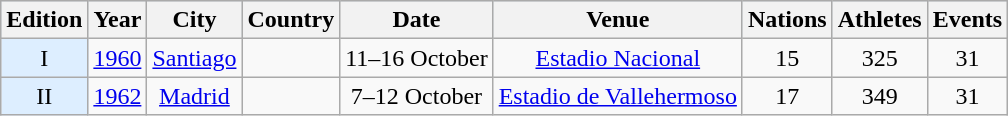<table class="wikitable" style="text-align:center">
<tr bgcolor=#CCDDEE>
<th>Edition</th>
<th>Year</th>
<th>City</th>
<th>Country</th>
<th>Date</th>
<th>Venue</th>
<th>Nations</th>
<th>Athletes</th>
<th>Events</th>
</tr>
<tr>
<td bgcolor=DDEEFF>I</td>
<td><a href='#'>1960</a></td>
<td><a href='#'>Santiago</a></td>
<td align=left></td>
<td>11–16 October</td>
<td><a href='#'>Estadio Nacional</a></td>
<td>15</td>
<td>325</td>
<td>31</td>
</tr>
<tr>
<td bgcolor=DDEEFF>II</td>
<td><a href='#'>1962</a></td>
<td><a href='#'>Madrid</a></td>
<td align=left></td>
<td>7–12 October</td>
<td><a href='#'>Estadio de Vallehermoso</a></td>
<td>17</td>
<td>349</td>
<td>31</td>
</tr>
</table>
